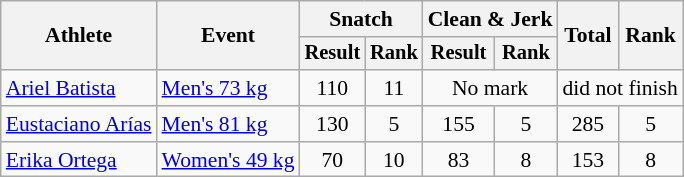<table class="wikitable" style="font-size:90%">
<tr>
<th rowspan=2>Athlete</th>
<th rowspan=2>Event</th>
<th colspan="2">Snatch</th>
<th colspan="2">Clean & Jerk</th>
<th rowspan="2">Total</th>
<th rowspan="2">Rank</th>
</tr>
<tr style="font-size:95%">
<th>Result</th>
<th>Rank</th>
<th>Result</th>
<th>Rank</th>
</tr>
<tr align=center>
<td align=left><a href='#'>Ariel Batista</a></td>
<td align=left><a href='#'>Men's 73 kg</a></td>
<td>110</td>
<td>11</td>
<td colspan=2>No mark</td>
<td colspan=2>did not finish</td>
</tr>
<tr align=center>
<td align=left><a href='#'>Eustaciano Arías</a></td>
<td align=left><a href='#'>Men's 81 kg</a></td>
<td>130</td>
<td>5</td>
<td>155</td>
<td>5</td>
<td>285</td>
<td>5</td>
</tr>
<tr align=center>
<td align=left><a href='#'>Erika Ortega</a></td>
<td align=left><a href='#'>Women's 49 kg</a></td>
<td>70</td>
<td>10</td>
<td>83</td>
<td>8</td>
<td>153</td>
<td>8</td>
</tr>
</table>
